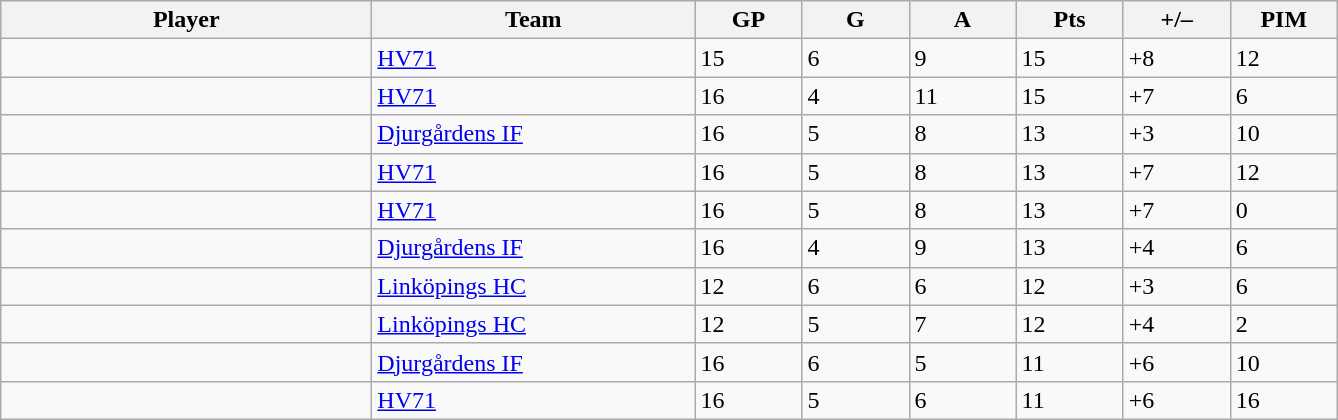<table class="wikitable sortable">
<tr>
<th style="width: 15em;">Player</th>
<th style="width: 13em;">Team</th>
<th style="width: 4em;">GP</th>
<th style="width: 4em;">G</th>
<th style="width: 4em;">A</th>
<th style="width: 4em;">Pts</th>
<th style="width: 4em;">+/–</th>
<th style="width: 4em;">PIM</th>
</tr>
<tr>
<td> </td>
<td><a href='#'>HV71</a></td>
<td>15</td>
<td>6</td>
<td>9</td>
<td>15</td>
<td>+8</td>
<td>12</td>
</tr>
<tr>
<td> </td>
<td><a href='#'>HV71</a></td>
<td>16</td>
<td>4</td>
<td>11</td>
<td>15</td>
<td>+7</td>
<td>6</td>
</tr>
<tr>
<td> </td>
<td><a href='#'>Djurgårdens IF</a></td>
<td>16</td>
<td>5</td>
<td>8</td>
<td>13</td>
<td>+3</td>
<td>10</td>
</tr>
<tr>
<td> </td>
<td><a href='#'>HV71</a></td>
<td>16</td>
<td>5</td>
<td>8</td>
<td>13</td>
<td>+7</td>
<td>12</td>
</tr>
<tr>
<td> </td>
<td><a href='#'>HV71</a></td>
<td>16</td>
<td>5</td>
<td>8</td>
<td>13</td>
<td>+7</td>
<td>0</td>
</tr>
<tr>
<td> </td>
<td><a href='#'>Djurgårdens IF</a></td>
<td>16</td>
<td>4</td>
<td>9</td>
<td>13</td>
<td>+4</td>
<td>6</td>
</tr>
<tr>
<td> </td>
<td><a href='#'>Linköpings HC</a></td>
<td>12</td>
<td>6</td>
<td>6</td>
<td>12</td>
<td>+3</td>
<td>6</td>
</tr>
<tr>
<td> </td>
<td><a href='#'>Linköpings HC</a></td>
<td>12</td>
<td>5</td>
<td>7</td>
<td>12</td>
<td>+4</td>
<td>2</td>
</tr>
<tr>
<td> </td>
<td><a href='#'>Djurgårdens IF</a></td>
<td>16</td>
<td>6</td>
<td>5</td>
<td>11</td>
<td>+6</td>
<td>10</td>
</tr>
<tr>
<td> </td>
<td><a href='#'>HV71</a></td>
<td>16</td>
<td>5</td>
<td>6</td>
<td>11</td>
<td>+6</td>
<td>16</td>
</tr>
</table>
